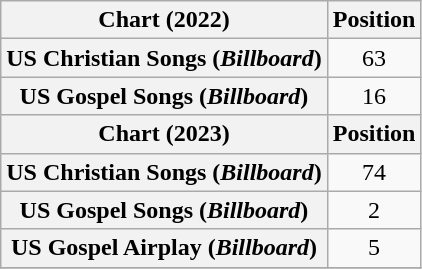<table class="wikitable plainrowheaders" style="text-align:center">
<tr>
<th scope="col">Chart (2022)</th>
<th scope="col">Position</th>
</tr>
<tr>
<th scope="row">US Christian Songs (<em>Billboard</em>)</th>
<td>63</td>
</tr>
<tr>
<th scope="row">US Gospel Songs (<em>Billboard</em>)</th>
<td>16</td>
</tr>
<tr>
<th scope="col">Chart (2023)</th>
<th scope="col">Position</th>
</tr>
<tr>
<th scope="row">US Christian Songs (<em>Billboard</em>)</th>
<td>74</td>
</tr>
<tr>
<th scope="row">US Gospel Songs (<em>Billboard</em>)</th>
<td>2</td>
</tr>
<tr>
<th scope="row">US Gospel Airplay (<em>Billboard</em>)</th>
<td>5</td>
</tr>
<tr>
</tr>
</table>
